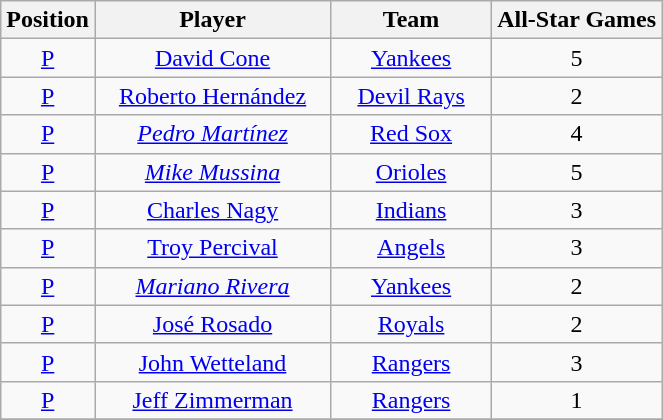<table class="wikitable" style="font-size: 100%; text-align:center;">
<tr>
<th scope="col">Position</th>
<th scope="col" width="150">Player</th>
<th scope="col" width="100">Team</th>
<th scope="col">All-Star Games</th>
</tr>
<tr>
<td><a href='#'>P</a></td>
<td><a href='#'>David Cone</a></td>
<td><a href='#'>Yankees</a></td>
<td>5</td>
</tr>
<tr>
<td><a href='#'>P</a></td>
<td><a href='#'>Roberto Hernández</a></td>
<td><a href='#'>Devil Rays</a></td>
<td>2</td>
</tr>
<tr>
<td><a href='#'>P</a></td>
<td><em><a href='#'>Pedro Martínez</a></em></td>
<td><a href='#'>Red Sox</a></td>
<td>4</td>
</tr>
<tr>
<td><a href='#'>P</a></td>
<td><em><a href='#'>Mike Mussina</a></em></td>
<td><a href='#'>Orioles</a></td>
<td>5</td>
</tr>
<tr>
<td><a href='#'>P</a></td>
<td><a href='#'>Charles Nagy</a></td>
<td><a href='#'>Indians</a></td>
<td>3</td>
</tr>
<tr>
<td><a href='#'>P</a></td>
<td><a href='#'>Troy Percival</a></td>
<td><a href='#'>Angels</a></td>
<td>3</td>
</tr>
<tr>
<td><a href='#'>P</a></td>
<td><em><a href='#'>Mariano Rivera</a></em></td>
<td><a href='#'>Yankees</a></td>
<td>2</td>
</tr>
<tr>
<td><a href='#'>P</a></td>
<td><a href='#'>José Rosado</a></td>
<td><a href='#'>Royals</a></td>
<td>2</td>
</tr>
<tr>
<td><a href='#'>P</a></td>
<td><a href='#'>John Wetteland</a></td>
<td><a href='#'>Rangers</a></td>
<td>3</td>
</tr>
<tr>
<td><a href='#'>P</a></td>
<td><a href='#'>Jeff Zimmerman</a></td>
<td><a href='#'>Rangers</a></td>
<td>1</td>
</tr>
<tr>
</tr>
</table>
